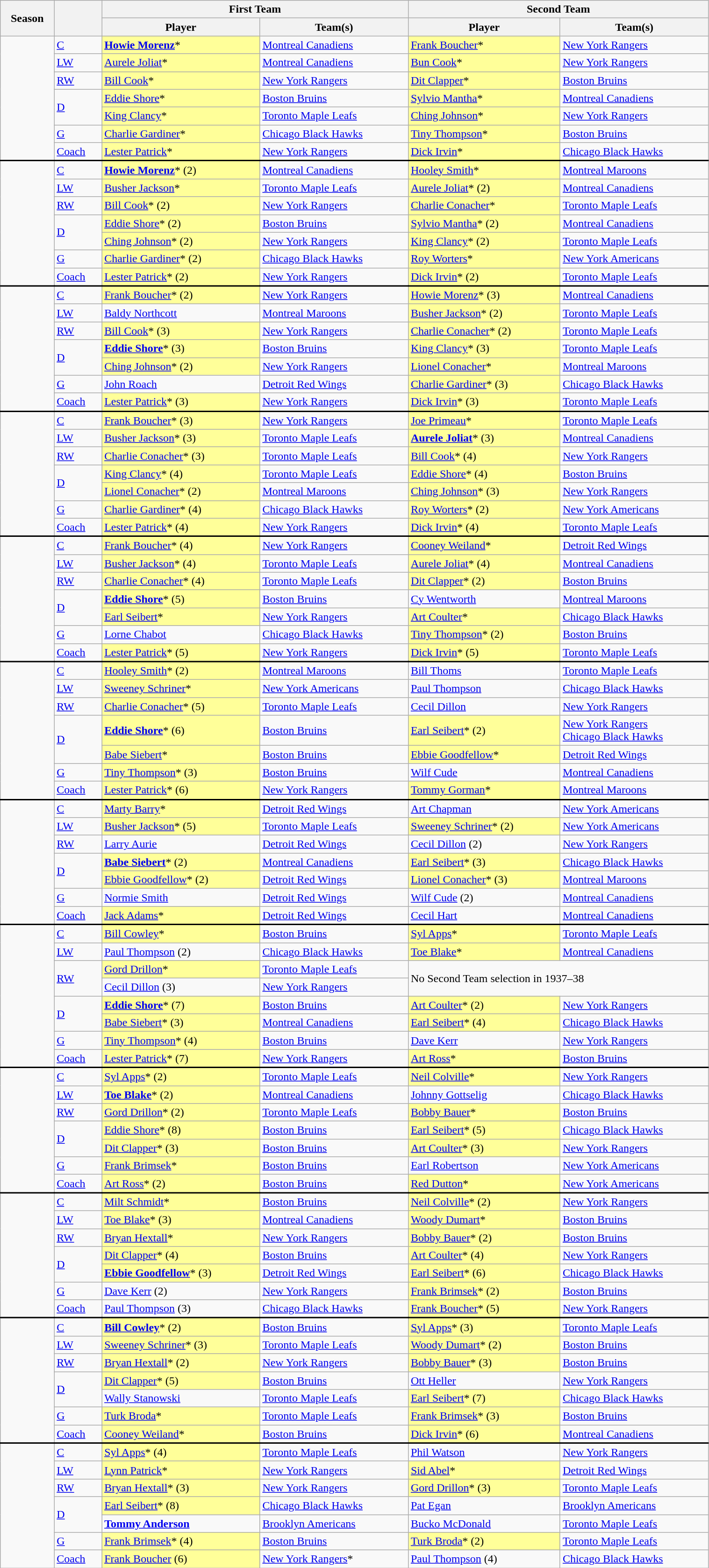<table class="wikitable" style="width:80%">
<tr>
<th rowspan=2>Season</th>
<th rowspan=2></th>
<th colspan=2>First Team</th>
<th colspan=2>Second Team</th>
</tr>
<tr>
<th>Player</th>
<th>Team(s)</th>
<th>Player</th>
<th>Team(s)</th>
</tr>
<tr>
<td rowspan=7></td>
<td><a href='#'>C</a></td>
<td bgcolor="#FFFF99"><strong><a href='#'>Howie Morenz</a></strong>*</td>
<td><a href='#'>Montreal Canadiens</a></td>
<td bgcolor="#FFFF99"><a href='#'>Frank Boucher</a>*</td>
<td><a href='#'>New York Rangers</a></td>
</tr>
<tr>
<td><a href='#'>LW</a></td>
<td bgcolor="#FFFF99"><a href='#'>Aurele Joliat</a>*</td>
<td><a href='#'>Montreal Canadiens</a></td>
<td bgcolor="#FFFF99"><a href='#'>Bun Cook</a>*</td>
<td><a href='#'>New York Rangers</a></td>
</tr>
<tr>
<td><a href='#'>RW</a></td>
<td bgcolor="#FFFF99"><a href='#'>Bill Cook</a>*</td>
<td><a href='#'>New York Rangers</a></td>
<td bgcolor="#FFFF99"><a href='#'>Dit Clapper</a>*</td>
<td><a href='#'>Boston Bruins</a></td>
</tr>
<tr>
<td rowspan=2><a href='#'>D</a></td>
<td bgcolor="#FFFF99"><a href='#'>Eddie Shore</a>*</td>
<td><a href='#'>Boston Bruins</a></td>
<td bgcolor="#FFFF99"><a href='#'>Sylvio Mantha</a>*</td>
<td><a href='#'>Montreal Canadiens</a></td>
</tr>
<tr>
<td bgcolor="#FFFF99"><a href='#'>King Clancy</a>*</td>
<td><a href='#'>Toronto Maple Leafs</a></td>
<td bgcolor="#FFFF99"><a href='#'>Ching Johnson</a>*</td>
<td><a href='#'>New York Rangers</a></td>
</tr>
<tr>
<td><a href='#'>G</a></td>
<td bgcolor="#FFFF99"><a href='#'>Charlie Gardiner</a>*</td>
<td><a href='#'>Chicago Black Hawks</a></td>
<td bgcolor="#FFFF99"><a href='#'>Tiny Thompson</a>*</td>
<td><a href='#'>Boston Bruins</a></td>
</tr>
<tr>
<td><a href='#'>Coach</a></td>
<td bgcolor="#FFFF99"><a href='#'>Lester Patrick</a>*</td>
<td><a href='#'>New York Rangers</a></td>
<td bgcolor="#FFFF99"><a href='#'>Dick Irvin</a>*</td>
<td><a href='#'>Chicago Black Hawks</a></td>
</tr>
<tr style="border-top:2px solid black">
<td rowspan=7></td>
<td><a href='#'>C</a></td>
<td bgcolor="#FFFF99"><strong><a href='#'>Howie Morenz</a></strong>* (2)</td>
<td><a href='#'>Montreal Canadiens</a></td>
<td bgcolor="#FFFF99"><a href='#'>Hooley Smith</a>*</td>
<td><a href='#'>Montreal Maroons</a></td>
</tr>
<tr>
<td><a href='#'>LW</a></td>
<td bgcolor="#FFFF99"><a href='#'>Busher Jackson</a>*</td>
<td><a href='#'>Toronto Maple Leafs</a></td>
<td bgcolor="#FFFF99"><a href='#'>Aurele Joliat</a>* (2)</td>
<td><a href='#'>Montreal Canadiens</a></td>
</tr>
<tr>
<td><a href='#'>RW</a></td>
<td bgcolor="#FFFF99"><a href='#'>Bill Cook</a>* (2)</td>
<td><a href='#'>New York Rangers</a></td>
<td bgcolor="#FFFF99"><a href='#'>Charlie Conacher</a>*</td>
<td><a href='#'>Toronto Maple Leafs</a></td>
</tr>
<tr>
<td rowspan=2><a href='#'>D</a></td>
<td bgcolor="#FFFF99"><a href='#'>Eddie Shore</a>* (2)</td>
<td><a href='#'>Boston Bruins</a></td>
<td bgcolor="#FFFF99"><a href='#'>Sylvio Mantha</a>* (2)</td>
<td><a href='#'>Montreal Canadiens</a></td>
</tr>
<tr>
<td bgcolor="#FFFF99"><a href='#'>Ching Johnson</a>* (2)</td>
<td><a href='#'>New York Rangers</a></td>
<td bgcolor="#FFFF99"><a href='#'>King Clancy</a>* (2)</td>
<td><a href='#'>Toronto Maple Leafs</a></td>
</tr>
<tr>
<td><a href='#'>G</a></td>
<td bgcolor="#FFFF99"><a href='#'>Charlie Gardiner</a>* (2)</td>
<td><a href='#'>Chicago Black Hawks</a></td>
<td bgcolor="#FFFF99"><a href='#'>Roy Worters</a>*</td>
<td><a href='#'>New York Americans</a></td>
</tr>
<tr>
<td><a href='#'>Coach</a></td>
<td bgcolor="#FFFF99"><a href='#'>Lester Patrick</a>* (2)</td>
<td><a href='#'>New York Rangers</a></td>
<td bgcolor="#FFFF99"><a href='#'>Dick Irvin</a>* (2)</td>
<td><a href='#'>Toronto Maple Leafs</a></td>
</tr>
<tr style="border-top:2px solid black">
<td rowspan=7></td>
<td><a href='#'>C</a></td>
<td bgcolor="#FFFF99"><a href='#'>Frank Boucher</a>* (2)</td>
<td><a href='#'>New York Rangers</a></td>
<td bgcolor="#FFFF99"><a href='#'>Howie Morenz</a>* (3)</td>
<td><a href='#'>Montreal Canadiens</a></td>
</tr>
<tr>
<td><a href='#'>LW</a></td>
<td><a href='#'>Baldy Northcott</a></td>
<td><a href='#'>Montreal Maroons</a></td>
<td bgcolor="#FFFF99"><a href='#'>Busher Jackson</a>* (2)</td>
<td><a href='#'>Toronto Maple Leafs</a></td>
</tr>
<tr>
<td><a href='#'>RW</a></td>
<td bgcolor="#FFFF99"><a href='#'>Bill Cook</a>* (3)</td>
<td><a href='#'>New York Rangers</a></td>
<td bgcolor="#FFFF99"><a href='#'>Charlie Conacher</a>* (2)</td>
<td><a href='#'>Toronto Maple Leafs</a></td>
</tr>
<tr>
<td rowspan=2><a href='#'>D</a></td>
<td bgcolor="#FFFF99"><strong><a href='#'>Eddie Shore</a></strong>* (3)</td>
<td><a href='#'>Boston Bruins</a></td>
<td bgcolor="#FFFF99"><a href='#'>King Clancy</a>* (3)</td>
<td><a href='#'>Toronto Maple Leafs</a></td>
</tr>
<tr>
<td bgcolor="#FFFF99"><a href='#'>Ching Johnson</a>* (2)</td>
<td><a href='#'>New York Rangers</a></td>
<td bgcolor="#FFFF99"><a href='#'>Lionel Conacher</a>*</td>
<td><a href='#'>Montreal Maroons</a></td>
</tr>
<tr>
<td><a href='#'>G</a></td>
<td><a href='#'>John Roach</a></td>
<td><a href='#'>Detroit Red Wings</a></td>
<td bgcolor="#FFFF99"><a href='#'>Charlie Gardiner</a>* (3)</td>
<td><a href='#'>Chicago Black Hawks</a></td>
</tr>
<tr>
<td><a href='#'>Coach</a></td>
<td bgcolor="#FFFF99"><a href='#'>Lester Patrick</a>* (3)</td>
<td><a href='#'>New York Rangers</a></td>
<td bgcolor="#FFFF99"><a href='#'>Dick Irvin</a>* (3)</td>
<td><a href='#'>Toronto Maple Leafs</a></td>
</tr>
<tr style="border-top:2px solid black">
<td rowspan=7></td>
<td><a href='#'>C</a></td>
<td bgcolor="#FFFF99"><a href='#'>Frank Boucher</a>* (3)</td>
<td><a href='#'>New York Rangers</a></td>
<td bgcolor="#FFFF99"><a href='#'>Joe Primeau</a>*</td>
<td><a href='#'>Toronto Maple Leafs</a></td>
</tr>
<tr>
<td><a href='#'>LW</a></td>
<td bgcolor="#FFFF99"><a href='#'>Busher Jackson</a>* (3)</td>
<td><a href='#'>Toronto Maple Leafs</a></td>
<td bgcolor="#FFFF99"><strong><a href='#'>Aurele Joliat</a></strong>* (3)</td>
<td><a href='#'>Montreal Canadiens</a></td>
</tr>
<tr>
<td><a href='#'>RW</a></td>
<td bgcolor="#FFFF99"><a href='#'>Charlie Conacher</a>* (3)</td>
<td><a href='#'>Toronto Maple Leafs</a></td>
<td bgcolor="#FFFF99"><a href='#'>Bill Cook</a>* (4)</td>
<td><a href='#'>New York Rangers</a></td>
</tr>
<tr>
<td rowspan=2><a href='#'>D</a></td>
<td bgcolor="#FFFF99"><a href='#'>King Clancy</a>* (4)</td>
<td><a href='#'>Toronto Maple Leafs</a></td>
<td bgcolor="#FFFF99"><a href='#'>Eddie Shore</a>* (4)</td>
<td><a href='#'>Boston Bruins</a></td>
</tr>
<tr>
<td bgcolor="#FFFF99"><a href='#'>Lionel Conacher</a>* (2)</td>
<td><a href='#'>Montreal Maroons</a></td>
<td bgcolor="#FFFF99"><a href='#'>Ching Johnson</a>* (3)</td>
<td><a href='#'>New York Rangers</a></td>
</tr>
<tr>
<td><a href='#'>G</a></td>
<td bgcolor="#FFFF99"><a href='#'>Charlie Gardiner</a>* (4)</td>
<td><a href='#'>Chicago Black Hawks</a></td>
<td bgcolor="#FFFF99"><a href='#'>Roy Worters</a>* (2)</td>
<td><a href='#'>New York Americans</a></td>
</tr>
<tr>
<td><a href='#'>Coach</a></td>
<td bgcolor="#FFFF99"><a href='#'>Lester Patrick</a>* (4)</td>
<td><a href='#'>New York Rangers</a></td>
<td bgcolor="#FFFF99"><a href='#'>Dick Irvin</a>* (4)</td>
<td><a href='#'>Toronto Maple Leafs</a></td>
</tr>
<tr style="border-top:2px solid black">
<td rowspan=7></td>
<td><a href='#'>C</a></td>
<td bgcolor="#FFFF99"><a href='#'>Frank Boucher</a>* (4)</td>
<td><a href='#'>New York Rangers</a></td>
<td bgcolor="#FFFF99"><a href='#'>Cooney Weiland</a>*</td>
<td><a href='#'>Detroit Red Wings</a></td>
</tr>
<tr>
<td><a href='#'>LW</a></td>
<td bgcolor="#FFFF99"><a href='#'>Busher Jackson</a>* (4)</td>
<td><a href='#'>Toronto Maple Leafs</a></td>
<td bgcolor="#FFFF99"><a href='#'>Aurele Joliat</a>* (4)</td>
<td><a href='#'>Montreal Canadiens</a></td>
</tr>
<tr>
<td><a href='#'>RW</a></td>
<td bgcolor="#FFFF99"><a href='#'>Charlie Conacher</a>* (4)</td>
<td><a href='#'>Toronto Maple Leafs</a></td>
<td bgcolor="#FFFF99"><a href='#'>Dit Clapper</a>* (2)</td>
<td><a href='#'>Boston Bruins</a></td>
</tr>
<tr>
<td rowspan=2><a href='#'>D</a></td>
<td bgcolor="#FFFF99"><strong><a href='#'>Eddie Shore</a></strong>* (5)</td>
<td><a href='#'>Boston Bruins</a></td>
<td><a href='#'>Cy Wentworth</a></td>
<td><a href='#'>Montreal Maroons</a></td>
</tr>
<tr>
<td bgcolor="#FFFF99"><a href='#'>Earl Seibert</a>*</td>
<td><a href='#'>New York Rangers</a></td>
<td bgcolor="#FFFF99"><a href='#'>Art Coulter</a>*</td>
<td><a href='#'>Chicago Black Hawks</a></td>
</tr>
<tr>
<td><a href='#'>G</a></td>
<td><a href='#'>Lorne Chabot</a></td>
<td><a href='#'>Chicago Black Hawks</a></td>
<td bgcolor="#FFFF99"><a href='#'>Tiny Thompson</a>* (2)</td>
<td><a href='#'>Boston Bruins</a></td>
</tr>
<tr>
<td><a href='#'>Coach</a></td>
<td bgcolor="#FFFF99"><a href='#'>Lester Patrick</a>* (5)</td>
<td><a href='#'>New York Rangers</a></td>
<td bgcolor="#FFFF99"><a href='#'>Dick Irvin</a>* (5)</td>
<td><a href='#'>Toronto Maple Leafs</a></td>
</tr>
<tr style="border-top:2px solid black">
<td rowspan=7></td>
<td><a href='#'>C</a></td>
<td bgcolor="#FFFF99"><a href='#'>Hooley Smith</a>* (2)</td>
<td><a href='#'>Montreal Maroons</a></td>
<td><a href='#'>Bill Thoms</a></td>
<td><a href='#'>Toronto Maple Leafs</a></td>
</tr>
<tr>
<td><a href='#'>LW</a></td>
<td bgcolor="#FFFF99"><a href='#'>Sweeney Schriner</a>*</td>
<td><a href='#'>New York Americans</a></td>
<td><a href='#'>Paul Thompson</a></td>
<td><a href='#'>Chicago Black Hawks</a></td>
</tr>
<tr>
<td><a href='#'>RW</a></td>
<td bgcolor="#FFFF99"><a href='#'>Charlie Conacher</a>* (5)</td>
<td><a href='#'>Toronto Maple Leafs</a></td>
<td><a href='#'>Cecil Dillon</a></td>
<td><a href='#'>New York Rangers</a></td>
</tr>
<tr>
<td rowspan=2><a href='#'>D</a></td>
<td bgcolor="#FFFF99"><strong><a href='#'>Eddie Shore</a></strong>* (6)</td>
<td><a href='#'>Boston Bruins</a></td>
<td bgcolor="#FFFF99"><a href='#'>Earl Seibert</a>* (2)</td>
<td><a href='#'>New York Rangers</a><br><a href='#'>Chicago Black Hawks</a></td>
</tr>
<tr>
<td bgcolor="#FFFF99"><a href='#'>Babe Siebert</a>*</td>
<td><a href='#'>Boston Bruins</a></td>
<td bgcolor="#FFFF99"><a href='#'>Ebbie Goodfellow</a>*</td>
<td><a href='#'>Detroit Red Wings</a></td>
</tr>
<tr>
<td><a href='#'>G</a></td>
<td bgcolor="#FFFF99"><a href='#'>Tiny Thompson</a>* (3)</td>
<td><a href='#'>Boston Bruins</a></td>
<td><a href='#'>Wilf Cude</a></td>
<td><a href='#'>Montreal Canadiens</a></td>
</tr>
<tr>
<td><a href='#'>Coach</a></td>
<td bgcolor="#FFFF99"><a href='#'>Lester Patrick</a>* (6)</td>
<td><a href='#'>New York Rangers</a></td>
<td bgcolor="#FFFF99"><a href='#'>Tommy Gorman</a>*</td>
<td><a href='#'>Montreal Maroons</a></td>
</tr>
<tr style="border-top:2px solid black">
<td rowspan=7></td>
<td><a href='#'>C</a></td>
<td bgcolor="#FFFF99"><a href='#'>Marty Barry</a>*</td>
<td><a href='#'>Detroit Red Wings</a></td>
<td><a href='#'>Art Chapman</a></td>
<td><a href='#'>New York Americans</a></td>
</tr>
<tr>
<td><a href='#'>LW</a></td>
<td bgcolor="#FFFF99"><a href='#'>Busher Jackson</a>* (5)</td>
<td><a href='#'>Toronto Maple Leafs</a></td>
<td bgcolor="#FFFF99"><a href='#'>Sweeney Schriner</a>* (2)</td>
<td><a href='#'>New York Americans</a></td>
</tr>
<tr>
<td><a href='#'>RW</a></td>
<td><a href='#'>Larry Aurie</a></td>
<td><a href='#'>Detroit Red Wings</a></td>
<td><a href='#'>Cecil Dillon</a> (2)</td>
<td><a href='#'>New York Rangers</a></td>
</tr>
<tr>
<td rowspan=2><a href='#'>D</a></td>
<td bgcolor="#FFFF99"><strong><a href='#'>Babe Siebert</a></strong>* (2)</td>
<td><a href='#'>Montreal Canadiens</a></td>
<td bgcolor="#FFFF99"><a href='#'>Earl Seibert</a>* (3)</td>
<td><a href='#'>Chicago Black Hawks</a></td>
</tr>
<tr>
<td bgcolor="#FFFF99"><a href='#'>Ebbie Goodfellow</a>* (2)</td>
<td><a href='#'>Detroit Red Wings</a></td>
<td bgcolor="#FFFF99"><a href='#'>Lionel Conacher</a>* (3)</td>
<td><a href='#'>Montreal Maroons</a></td>
</tr>
<tr>
<td><a href='#'>G</a></td>
<td><a href='#'>Normie Smith</a></td>
<td><a href='#'>Detroit Red Wings</a></td>
<td><a href='#'>Wilf Cude</a> (2)</td>
<td><a href='#'>Montreal Canadiens</a></td>
</tr>
<tr>
<td><a href='#'>Coach</a></td>
<td bgcolor="#FFFF99"><a href='#'>Jack Adams</a>*</td>
<td><a href='#'>Detroit Red Wings</a></td>
<td><a href='#'>Cecil Hart</a></td>
<td><a href='#'>Montreal Canadiens</a></td>
</tr>
<tr style="border-top:2px solid black">
<td rowspan=8></td>
<td><a href='#'>C</a></td>
<td bgcolor="#FFFF99"><a href='#'>Bill Cowley</a>*</td>
<td><a href='#'>Boston Bruins</a></td>
<td bgcolor="#FFFF99"><a href='#'>Syl Apps</a>*</td>
<td><a href='#'>Toronto Maple Leafs</a></td>
</tr>
<tr>
<td><a href='#'>LW</a></td>
<td><a href='#'>Paul Thompson</a> (2)</td>
<td><a href='#'>Chicago Black Hawks</a></td>
<td bgcolor="#FFFF99"><a href='#'>Toe Blake</a>*</td>
<td><a href='#'>Montreal Canadiens</a></td>
</tr>
<tr>
<td rowspan=2><a href='#'>RW</a></td>
<td bgcolor="#FFFF99"><a href='#'>Gord Drillon</a>*</td>
<td><a href='#'>Toronto Maple Leafs</a></td>
<td rowspan=2; colspan=2>No Second Team selection in 1937–38</td>
</tr>
<tr>
<td><a href='#'>Cecil Dillon</a> (3)</td>
<td><a href='#'>New York Rangers</a></td>
</tr>
<tr>
<td rowspan=2><a href='#'>D</a></td>
<td bgcolor="#FFFF99"><strong><a href='#'>Eddie Shore</a></strong>* (7)</td>
<td><a href='#'>Boston Bruins</a></td>
<td bgcolor="#FFFF99"><a href='#'>Art Coulter</a>* (2)</td>
<td><a href='#'>New York Rangers</a></td>
</tr>
<tr>
<td bgcolor="#FFFF99"><a href='#'>Babe Siebert</a>* (3)</td>
<td><a href='#'>Montreal Canadiens</a></td>
<td bgcolor="#FFFF99"><a href='#'>Earl Seibert</a>* (4)</td>
<td><a href='#'>Chicago Black Hawks</a></td>
</tr>
<tr>
<td><a href='#'>G</a></td>
<td bgcolor="#FFFF99"><a href='#'>Tiny Thompson</a>* (4)</td>
<td><a href='#'>Boston Bruins</a></td>
<td><a href='#'>Dave Kerr</a></td>
<td><a href='#'>New York Rangers</a></td>
</tr>
<tr>
<td><a href='#'>Coach</a></td>
<td bgcolor="#FFFF99"><a href='#'>Lester Patrick</a>* (7)</td>
<td><a href='#'>New York Rangers</a></td>
<td bgcolor="#FFFF99"><a href='#'>Art Ross</a>*</td>
<td><a href='#'>Boston Bruins</a></td>
</tr>
<tr style="border-top:2px solid black">
<td rowspan=7></td>
<td><a href='#'>C</a></td>
<td bgcolor="#FFFF99"><a href='#'>Syl Apps</a>* (2)</td>
<td><a href='#'>Toronto Maple Leafs</a></td>
<td bgcolor="#FFFF99"><a href='#'>Neil Colville</a>*</td>
<td><a href='#'>New York Rangers</a></td>
</tr>
<tr>
<td><a href='#'>LW</a></td>
<td bgcolor="#FFFF99"><strong><a href='#'>Toe Blake</a></strong>* (2)</td>
<td><a href='#'>Montreal Canadiens</a></td>
<td><a href='#'>Johnny Gottselig</a></td>
<td><a href='#'>Chicago Black Hawks</a></td>
</tr>
<tr>
<td><a href='#'>RW</a></td>
<td bgcolor="#FFFF99"><a href='#'>Gord Drillon</a>* (2)</td>
<td><a href='#'>Toronto Maple Leafs</a></td>
<td bgcolor="#FFFF99"><a href='#'>Bobby Bauer</a>*</td>
<td><a href='#'>Boston Bruins</a></td>
</tr>
<tr>
<td rowspan=2><a href='#'>D</a></td>
<td bgcolor="#FFFF99"><a href='#'>Eddie Shore</a>* (8)</td>
<td><a href='#'>Boston Bruins</a></td>
<td bgcolor="#FFFF99"><a href='#'>Earl Seibert</a>* (5)</td>
<td><a href='#'>Chicago Black Hawks</a></td>
</tr>
<tr>
<td bgcolor="#FFFF99"><a href='#'>Dit Clapper</a>* (3)</td>
<td><a href='#'>Boston Bruins</a></td>
<td bgcolor="#FFFF99"><a href='#'>Art Coulter</a>* (3)</td>
<td><a href='#'>New York Rangers</a></td>
</tr>
<tr>
<td><a href='#'>G</a></td>
<td bgcolor="#FFFF99"><a href='#'>Frank Brimsek</a>*</td>
<td><a href='#'>Boston Bruins</a></td>
<td><a href='#'>Earl Robertson</a></td>
<td><a href='#'>New York Americans</a></td>
</tr>
<tr>
<td><a href='#'>Coach</a></td>
<td bgcolor="#FFFF99"><a href='#'>Art Ross</a>* (2)</td>
<td><a href='#'>Boston Bruins</a></td>
<td bgcolor="#FFFF99"><a href='#'>Red Dutton</a>*</td>
<td><a href='#'>New York Americans</a></td>
</tr>
<tr style="border-top:2px solid black">
<td rowspan="7"></td>
<td><a href='#'>C</a></td>
<td bgcolor="#FFFF99"><a href='#'>Milt Schmidt</a>*</td>
<td><a href='#'>Boston Bruins</a></td>
<td bgcolor="#FFFF99"><a href='#'>Neil Colville</a>* (2)</td>
<td><a href='#'>New York Rangers</a></td>
</tr>
<tr>
<td><a href='#'>LW</a></td>
<td bgcolor="#FFFF99"><a href='#'>Toe Blake</a>* (3)</td>
<td><a href='#'>Montreal Canadiens</a></td>
<td bgcolor="#FFFF99"><a href='#'>Woody Dumart</a>*</td>
<td><a href='#'>Boston Bruins</a></td>
</tr>
<tr>
<td><a href='#'>RW</a></td>
<td bgcolor="#FFFF99"><a href='#'>Bryan Hextall</a>*</td>
<td><a href='#'>New York Rangers</a></td>
<td bgcolor="#FFFF99"><a href='#'>Bobby Bauer</a>* (2)</td>
<td><a href='#'>Boston Bruins</a></td>
</tr>
<tr>
<td rowspan=2><a href='#'>D</a></td>
<td bgcolor="#FFFF99"><a href='#'>Dit Clapper</a>* (4)</td>
<td><a href='#'>Boston Bruins</a></td>
<td bgcolor="#FFFF99"><a href='#'>Art Coulter</a>* (4)</td>
<td><a href='#'>New York Rangers</a></td>
</tr>
<tr>
<td bgcolor="#FFFF99"><strong><a href='#'>Ebbie Goodfellow</a></strong>* (3)</td>
<td><a href='#'>Detroit Red Wings</a></td>
<td bgcolor="#FFFF99"><a href='#'>Earl Seibert</a>* (6)</td>
<td><a href='#'>Chicago Black Hawks</a></td>
</tr>
<tr>
<td><a href='#'>G</a></td>
<td><a href='#'>Dave Kerr</a> (2)</td>
<td><a href='#'>New York Rangers</a></td>
<td bgcolor="#FFFF99"><a href='#'>Frank Brimsek</a>* (2)</td>
<td><a href='#'>Boston Bruins</a></td>
</tr>
<tr>
<td><a href='#'>Coach</a></td>
<td><a href='#'>Paul Thompson</a> (3)</td>
<td><a href='#'>Chicago Black Hawks</a></td>
<td bgcolor="#FFFF99"><a href='#'>Frank Boucher</a>* (5)</td>
<td><a href='#'>New York Rangers</a></td>
</tr>
<tr style="border-top:2px solid black">
<td rowspan="7"></td>
<td><a href='#'>C</a></td>
<td bgcolor="#FFFF99"><strong><a href='#'>Bill Cowley</a></strong>* (2)</td>
<td><a href='#'>Boston Bruins</a></td>
<td bgcolor="#FFFF99"><a href='#'>Syl Apps</a>* (3)</td>
<td><a href='#'>Toronto Maple Leafs</a></td>
</tr>
<tr>
<td><a href='#'>LW</a></td>
<td bgcolor="#FFFF99"><a href='#'>Sweeney Schriner</a>* (3)</td>
<td><a href='#'>Toronto Maple Leafs</a></td>
<td bgcolor="#FFFF99"><a href='#'>Woody Dumart</a>* (2)</td>
<td><a href='#'>Boston Bruins</a></td>
</tr>
<tr>
<td><a href='#'>RW</a></td>
<td bgcolor="#FFFF99"><a href='#'>Bryan Hextall</a>* (2)</td>
<td><a href='#'>New York Rangers</a></td>
<td bgcolor="#FFFF99"><a href='#'>Bobby Bauer</a>* (3)</td>
<td><a href='#'>Boston Bruins</a></td>
</tr>
<tr>
<td rowspan=2><a href='#'>D</a></td>
<td bgcolor="#FFFF99"><a href='#'>Dit Clapper</a>* (5)</td>
<td><a href='#'>Boston Bruins</a></td>
<td><a href='#'>Ott Heller</a></td>
<td><a href='#'>New York Rangers</a></td>
</tr>
<tr>
<td><a href='#'>Wally Stanowski</a></td>
<td><a href='#'>Toronto Maple Leafs</a></td>
<td bgcolor="#FFFF99"><a href='#'>Earl Seibert</a>* (7)</td>
<td><a href='#'>Chicago Black Hawks</a></td>
</tr>
<tr>
<td><a href='#'>G</a></td>
<td bgcolor="#FFFF99"><a href='#'>Turk Broda</a>*</td>
<td><a href='#'>Toronto Maple Leafs</a></td>
<td bgcolor="#FFFF99"><a href='#'>Frank Brimsek</a>* (3)</td>
<td><a href='#'>Boston Bruins</a></td>
</tr>
<tr>
<td><a href='#'>Coach</a></td>
<td bgcolor="#FFFF99"><a href='#'>Cooney Weiland</a>*</td>
<td><a href='#'>Boston Bruins</a></td>
<td bgcolor="#FFFF99"><a href='#'>Dick Irvin</a>* (6)</td>
<td><a href='#'>Montreal Canadiens</a></td>
</tr>
<tr style="border-top:2px solid black">
<td rowspan="7"></td>
<td><a href='#'>C</a></td>
<td bgcolor="#FFFF99"><a href='#'>Syl Apps</a>* (4)</td>
<td><a href='#'>Toronto Maple Leafs</a></td>
<td><a href='#'>Phil Watson</a></td>
<td><a href='#'>New York Rangers</a></td>
</tr>
<tr>
<td><a href='#'>LW</a></td>
<td bgcolor="#FFFF99"><a href='#'>Lynn Patrick</a>*</td>
<td><a href='#'>New York Rangers</a></td>
<td bgcolor="#FFFF99"><a href='#'>Sid Abel</a>*</td>
<td><a href='#'>Detroit Red Wings</a></td>
</tr>
<tr>
<td><a href='#'>RW</a></td>
<td bgcolor="#FFFF99"><a href='#'>Bryan Hextall</a>* (3)</td>
<td><a href='#'>New York Rangers</a></td>
<td bgcolor="#FFFF99"><a href='#'>Gord Drillon</a>* (3)</td>
<td><a href='#'>Toronto Maple Leafs</a></td>
</tr>
<tr>
<td rowspan=2><a href='#'>D</a></td>
<td bgcolor="#FFFF99"><a href='#'>Earl Seibert</a>* (8)</td>
<td><a href='#'>Chicago Black Hawks</a></td>
<td><a href='#'>Pat Egan</a></td>
<td><a href='#'>Brooklyn Americans</a></td>
</tr>
<tr>
<td><strong><a href='#'>Tommy Anderson</a></strong></td>
<td><a href='#'>Brooklyn Americans</a></td>
<td><a href='#'>Bucko McDonald</a></td>
<td><a href='#'>Toronto Maple Leafs</a></td>
</tr>
<tr>
<td><a href='#'>G</a></td>
<td bgcolor="#FFFF99"><a href='#'>Frank Brimsek</a>* (4)</td>
<td><a href='#'>Boston Bruins</a></td>
<td bgcolor="#FFFF99"><a href='#'>Turk Broda</a>* (2)</td>
<td><a href='#'>Toronto Maple Leafs</a></td>
</tr>
<tr>
<td><a href='#'>Coach</a></td>
<td bgcolor="#FFFF99"><a href='#'>Frank Boucher</a> (6)</td>
<td><a href='#'>New York Rangers</a>*</td>
<td><a href='#'>Paul Thompson</a> (4)</td>
<td><a href='#'>Chicago Black Hawks</a></td>
</tr>
</table>
